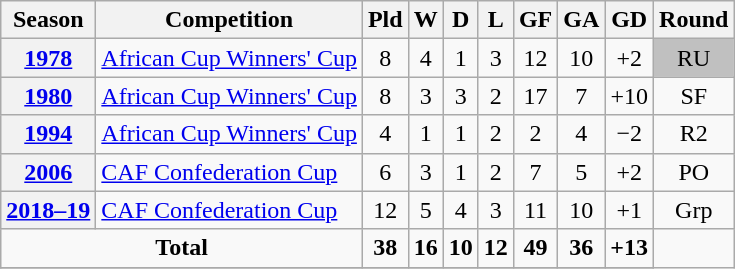<table class="wikitable plainrowheaders sortable" style="text-align:center;">
<tr>
<th scope="col">Season</th>
<th scope="col">Competition</th>
<th scope="col">Pld</th>
<th scope="col">W</th>
<th scope="col">D</th>
<th scope="col">L</th>
<th scope="col">GF</th>
<th scope="col">GA</th>
<th scope="col">GD</th>
<th scope="col">Round</th>
</tr>
<tr>
<th scope="row" style="text-align:center"><a href='#'>1978</a></th>
<td align=left><a href='#'>African Cup Winners' Cup</a></td>
<td>8</td>
<td>4</td>
<td>1</td>
<td>3</td>
<td>12</td>
<td>10</td>
<td>+2</td>
<td style="background:silver;">RU</td>
</tr>
<tr>
<th scope="row" style="text-align:center"><a href='#'>1980</a></th>
<td align=left><a href='#'>African Cup Winners' Cup</a></td>
<td>8</td>
<td>3</td>
<td>3</td>
<td>2</td>
<td>17</td>
<td>7</td>
<td>+10</td>
<td>SF</td>
</tr>
<tr>
<th scope="row" style="text-align:center"><a href='#'>1994</a></th>
<td align=left><a href='#'>African Cup Winners' Cup</a></td>
<td>4</td>
<td>1</td>
<td>1</td>
<td>2</td>
<td>2</td>
<td>4</td>
<td>−2</td>
<td>R2</td>
</tr>
<tr>
<th scope="row" style="text-align:center"><a href='#'>2006</a></th>
<td align=left><a href='#'>CAF Confederation Cup</a></td>
<td>6</td>
<td>3</td>
<td>1</td>
<td>2</td>
<td>7</td>
<td>5</td>
<td>+2</td>
<td>PO</td>
</tr>
<tr>
<th scope="row" style="text-align:center"><a href='#'>2018–19</a></th>
<td align=left><a href='#'>CAF Confederation Cup</a></td>
<td>12</td>
<td>5</td>
<td>4</td>
<td>3</td>
<td>11</td>
<td>10</td>
<td>+1</td>
<td>Grp</td>
</tr>
<tr>
<td colspan=2 align-"center"><strong>Total</strong></td>
<td><strong>38</strong></td>
<td><strong>16</strong></td>
<td><strong>10</strong></td>
<td><strong>12</strong></td>
<td><strong>49</strong></td>
<td><strong>36</strong></td>
<td><strong>+13</strong></td>
</tr>
<tr>
</tr>
</table>
